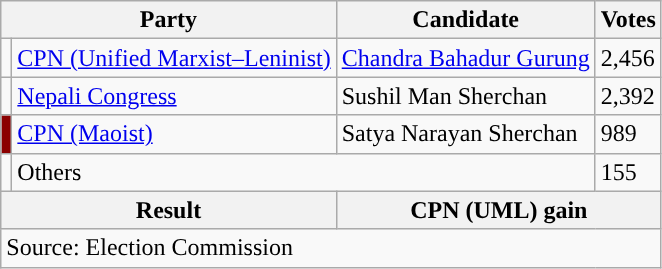<table class="wikitable">
<tr>
<th colspan="2">Party</th>
<th>Candidate</th>
<th>Votes</th>
</tr>
<tr>
<td style="background-color:"></td>
<td><a href='#'>CPN (Unified Marxist–Leninist)</a></td>
<td><a href='#'>Chandra Bahadur Gurung</a></td>
<td>2,456</td>
</tr>
<tr>
<td style="background-color:"></td>
<td><a href='#'>Nepali Congress</a></td>
<td>Sushil Man Sherchan</td>
<td>2,392</td>
</tr>
<tr>
<td style="background-color:darkred"></td>
<td><a href='#'>CPN (Maoist)</a></td>
<td>Satya Narayan Sherchan</td>
<td>989</td>
</tr>
<tr>
<td></td>
<td colspan="2">Others</td>
<td>155</td>
</tr>
<tr>
<th colspan="2">Result</th>
<th colspan="2">CPN (UML) gain</th>
</tr>
<tr>
<td colspan="4">Source: Election Commission</td>
</tr>
</table>
